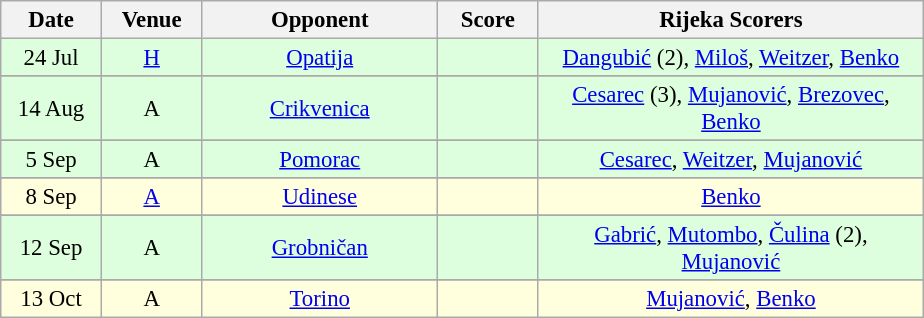<table class="wikitable" style="text-align: center; font-size:95%;">
<tr>
<th width="60">Date</th>
<th width="60">Venue</th>
<th width="150">Opponent</th>
<th width="60">Score</th>
<th width="250">Rijeka Scorers</th>
</tr>
<tr bgcolor="#ddffdd">
<td>24 Jul</td>
<td><a href='#'>H</a></td>
<td> <a href='#'>Opatija</a></td>
<td></td>
<td><a href='#'>Dangubić</a> (2), <a href='#'>Miloš</a>, <a href='#'>Weitzer</a>, <a href='#'>Benko</a></td>
</tr>
<tr>
</tr>
<tr bgcolor="#ddffdd">
<td>14 Aug</td>
<td>A</td>
<td> <a href='#'>Crikvenica</a></td>
<td></td>
<td><a href='#'>Cesarec</a> (3), <a href='#'>Mujanović</a>, <a href='#'>Brezovec</a>, <a href='#'>Benko</a></td>
</tr>
<tr>
</tr>
<tr bgcolor="#ddffdd">
<td>5 Sep</td>
<td>A</td>
<td> <a href='#'>Pomorac</a></td>
<td></td>
<td><a href='#'>Cesarec</a>, <a href='#'>Weitzer</a>, <a href='#'>Mujanović</a></td>
</tr>
<tr>
</tr>
<tr bgcolor="#ffffdd">
<td>8 Sep</td>
<td><a href='#'>A</a></td>
<td> <a href='#'>Udinese</a></td>
<td></td>
<td><a href='#'>Benko</a></td>
</tr>
<tr>
</tr>
<tr bgcolor="#ddffdd">
<td>12 Sep</td>
<td>A</td>
<td> <a href='#'>Grobničan</a></td>
<td></td>
<td><a href='#'>Gabrić</a>, <a href='#'>Mutombo</a>, <a href='#'>Čulina</a> (2), <a href='#'>Mujanović</a></td>
</tr>
<tr>
</tr>
<tr bgcolor="#ffffdd">
<td>13 Oct</td>
<td>A</td>
<td> <a href='#'>Torino</a></td>
<td></td>
<td><a href='#'>Mujanović</a>, <a href='#'>Benko</a></td>
</tr>
</table>
